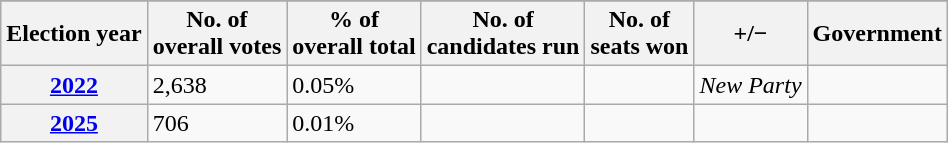<table class="wikitable plainrowheaders">
<tr>
</tr>
<tr>
<th scope="col">Election year</th>
<th scope="col">No. of<br>overall votes</th>
<th scope="col">% of<br>overall total</th>
<th scope="col">No. of<br>candidates run</th>
<th scope="col">No. of<br>seats won</th>
<th scope="col">+/−</th>
<th scope="col">Government</th>
</tr>
<tr>
<th scope="row"><a href='#'>2022</a></th>
<td>2,638</td>
<td>0.05%</td>
<td><small> </small></td>
<td><small> </small></td>
<td><em>New Party</em></td>
<td></td>
</tr>
<tr>
<th scope="row"><a href='#'>2025</a></th>
<td>706</td>
<td>0.01%</td>
<td><small> </small></td>
<td><small> </small></td>
<td></td>
<td></td>
</tr>
</table>
